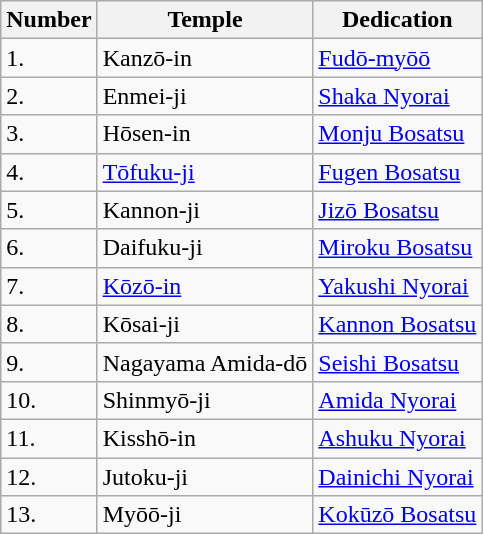<table class="wikitable">
<tr>
<th>Number</th>
<th>Temple</th>
<th>Dedication</th>
</tr>
<tr>
<td>1.</td>
<td>Kanzō-in</td>
<td><a href='#'>Fudō-myōō</a></td>
</tr>
<tr>
<td>2.</td>
<td>Enmei-ji</td>
<td><a href='#'>Shaka Nyorai</a></td>
</tr>
<tr>
<td>3.</td>
<td>Hōsen-in</td>
<td><a href='#'>Monju Bosatsu</a></td>
</tr>
<tr>
<td>4.</td>
<td><a href='#'>Tōfuku-ji</a></td>
<td><a href='#'>Fugen Bosatsu</a></td>
</tr>
<tr>
<td>5.</td>
<td>Kannon-ji</td>
<td><a href='#'>Jizō Bosatsu</a></td>
</tr>
<tr>
<td>6.</td>
<td>Daifuku-ji</td>
<td><a href='#'>Miroku Bosatsu</a></td>
</tr>
<tr>
<td>7.</td>
<td><a href='#'>Kōzō-in</a></td>
<td><a href='#'>Yakushi Nyorai</a></td>
</tr>
<tr>
<td>8.</td>
<td>Kōsai-ji</td>
<td><a href='#'>Kannon Bosatsu</a></td>
</tr>
<tr>
<td>9.</td>
<td>Nagayama Amida-dō</td>
<td><a href='#'>Seishi Bosatsu</a></td>
</tr>
<tr>
<td>10.</td>
<td>Shinmyō-ji</td>
<td><a href='#'>Amida Nyorai</a></td>
</tr>
<tr>
<td>11.</td>
<td>Kisshō-in</td>
<td><a href='#'>Ashuku Nyorai</a></td>
</tr>
<tr>
<td>12.</td>
<td>Jutoku-ji</td>
<td><a href='#'>Dainichi Nyorai</a></td>
</tr>
<tr>
<td>13.</td>
<td>Myōō-ji</td>
<td><a href='#'>Kokūzō Bosatsu</a></td>
</tr>
</table>
